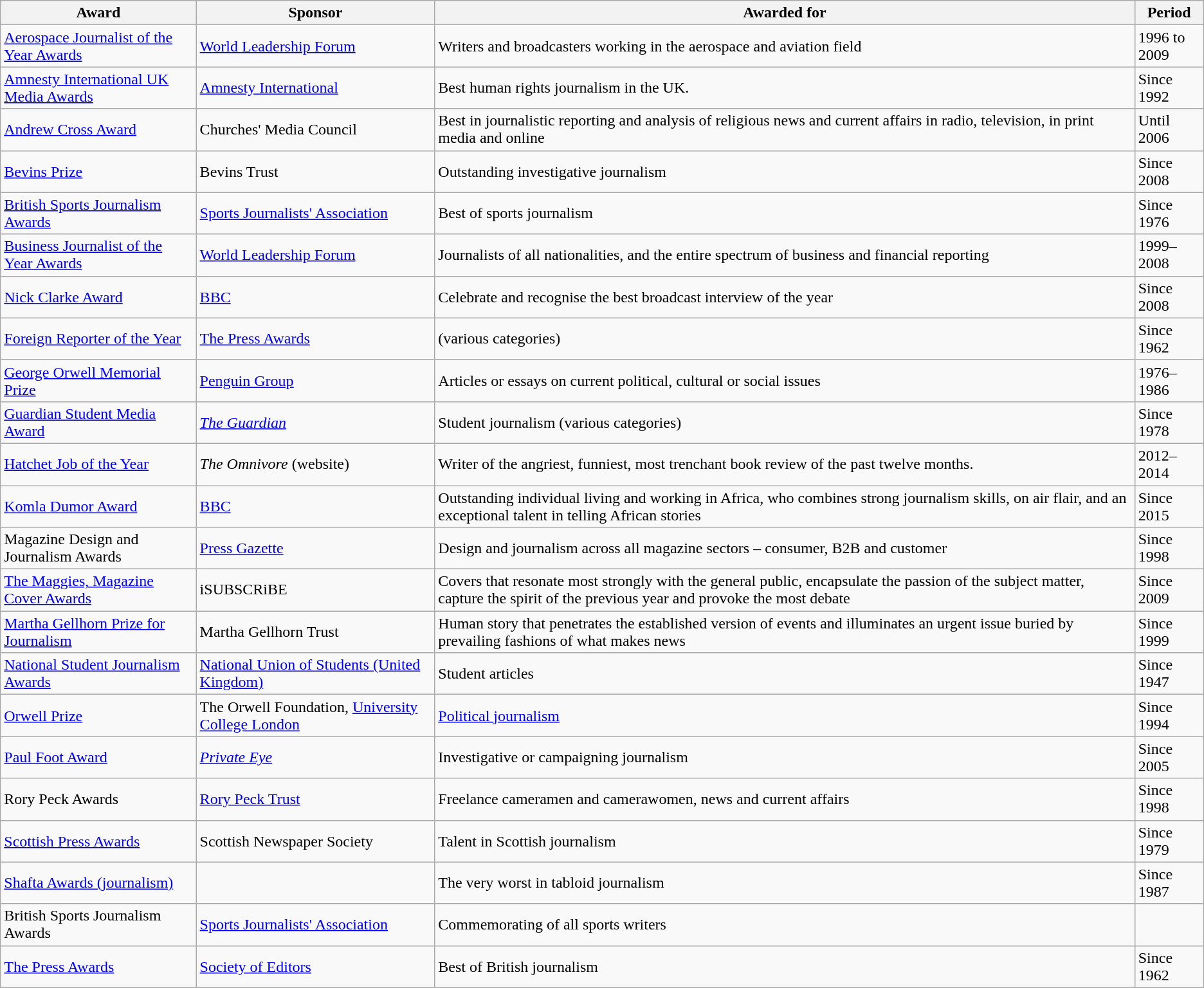<table class="wikitable sortable">
<tr>
<th>Award</th>
<th>Sponsor</th>
<th>Awarded for</th>
<th style="width:4em;">Period</th>
</tr>
<tr>
<td><a href='#'>Aerospace Journalist of the Year Awards</a></td>
<td><a href='#'>World Leadership Forum</a></td>
<td>Writers and broadcasters working in the aerospace and aviation field</td>
<td>1996 to 2009</td>
</tr>
<tr>
<td><a href='#'>Amnesty International UK Media Awards</a></td>
<td><a href='#'>Amnesty International</a></td>
<td>Best human rights journalism in the UK.</td>
<td>Since 1992</td>
</tr>
<tr>
<td><a href='#'>Andrew Cross Award</a></td>
<td>Churches' Media Council</td>
<td>Best in journalistic reporting and analysis of religious news and current affairs in radio, television, in print media and online</td>
<td>Until 2006</td>
</tr>
<tr>
<td><a href='#'>Bevins Prize</a></td>
<td>Bevins Trust</td>
<td>Outstanding investigative journalism</td>
<td>Since 2008</td>
</tr>
<tr>
<td><a href='#'>British Sports Journalism Awards</a></td>
<td><a href='#'>Sports Journalists' Association</a></td>
<td>Best of sports journalism</td>
<td>Since 1976</td>
</tr>
<tr>
<td><a href='#'>Business Journalist of the Year Awards</a></td>
<td><a href='#'>World Leadership Forum</a></td>
<td>Journalists of all nationalities, and the entire spectrum of business and financial reporting</td>
<td>1999–2008</td>
</tr>
<tr>
<td><a href='#'>Nick Clarke Award</a></td>
<td><a href='#'>BBC</a></td>
<td>Celebrate and recognise the best broadcast interview of the year</td>
<td>Since 2008</td>
</tr>
<tr>
<td><a href='#'>Foreign Reporter of the Year</a></td>
<td><a href='#'>The Press Awards</a></td>
<td>(various categories)</td>
<td>Since 1962</td>
</tr>
<tr>
<td><a href='#'>George Orwell Memorial Prize</a></td>
<td><a href='#'>Penguin Group</a></td>
<td>Articles or essays on current political, cultural or social issues</td>
<td>1976–1986</td>
</tr>
<tr>
<td><a href='#'>Guardian Student Media Award</a></td>
<td><em><a href='#'>The Guardian</a></em></td>
<td>Student journalism (various categories)</td>
<td>Since 1978</td>
</tr>
<tr>
<td><a href='#'>Hatchet Job of the Year</a></td>
<td><em>The Omnivore</em> (website)</td>
<td>Writer of the angriest, funniest, most trenchant book review of the past twelve months.</td>
<td>2012–2014</td>
</tr>
<tr>
<td><a href='#'>Komla Dumor Award</a></td>
<td><a href='#'>BBC</a></td>
<td>Outstanding individual living and working in Africa, who combines strong journalism skills, on air flair, and an exceptional talent in telling African stories</td>
<td>Since 2015</td>
</tr>
<tr>
<td>Magazine Design and Journalism Awards</td>
<td><a href='#'>Press Gazette</a></td>
<td>Design and journalism across all magazine sectors – consumer, B2B and customer</td>
<td>Since 1998</td>
</tr>
<tr |->
<td><a href='#'>The Maggies, Magazine Cover Awards</a></td>
<td>iSUBSCRiBE</td>
<td>Covers that resonate most strongly with the general public, encapsulate the passion of the subject matter, capture the spirit of the previous year and provoke the most debate</td>
<td>Since 2009</td>
</tr>
<tr>
<td><a href='#'>Martha Gellhorn Prize for Journalism</a></td>
<td>Martha Gellhorn Trust</td>
<td>Human story that penetrates the established version of events and illuminates an urgent issue buried by prevailing fashions of what makes news</td>
<td>Since 1999</td>
</tr>
<tr>
<td><a href='#'>National Student Journalism Awards</a></td>
<td><a href='#'>National Union of Students (United Kingdom)</a></td>
<td>Student articles</td>
<td>Since 1947</td>
</tr>
<tr>
<td><a href='#'>Orwell Prize</a></td>
<td>The Orwell Foundation, <a href='#'>University College London</a></td>
<td><a href='#'>Political journalism</a></td>
<td>Since 1994</td>
</tr>
<tr>
<td><a href='#'>Paul Foot Award</a></td>
<td><em><a href='#'>Private Eye</a></em></td>
<td>Investigative or campaigning journalism</td>
<td>Since 2005</td>
</tr>
<tr>
<td>Rory Peck Awards</td>
<td><a href='#'>Rory Peck Trust</a></td>
<td>Freelance cameramen and camerawomen, news and current affairs</td>
<td>Since 1998</td>
</tr>
<tr>
<td><a href='#'>Scottish Press Awards</a></td>
<td>Scottish Newspaper Society</td>
<td>Talent in Scottish journalism</td>
<td>Since 1979</td>
</tr>
<tr>
<td><a href='#'>Shafta Awards (journalism)</a></td>
<td></td>
<td>The very worst in tabloid journalism</td>
<td>Since 1987</td>
</tr>
<tr>
<td>British Sports Journalism Awards</td>
<td><a href='#'>Sports Journalists' Association</a></td>
<td>Commemorating of all sports writers</td>
<td></td>
</tr>
<tr>
<td><a href='#'>The Press Awards</a></td>
<td><a href='#'>Society of Editors</a></td>
<td>Best of British journalism</td>
<td>Since 1962</td>
</tr>
</table>
